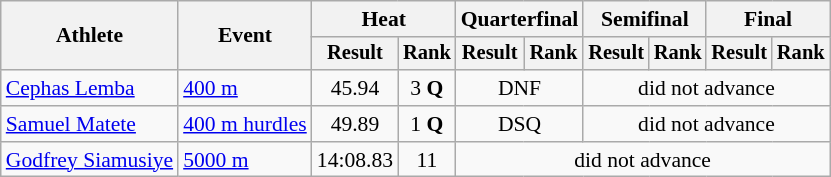<table class="wikitable" style="font-size:90%">
<tr>
<th rowspan="2">Athlete</th>
<th rowspan="2">Event</th>
<th colspan="2">Heat</th>
<th colspan="2">Quarterfinal</th>
<th colspan="2">Semifinal</th>
<th colspan="2">Final</th>
</tr>
<tr style="font-size:95%">
<th>Result</th>
<th>Rank</th>
<th>Result</th>
<th>Rank</th>
<th>Result</th>
<th>Rank</th>
<th>Result</th>
<th>Rank</th>
</tr>
<tr align=center>
<td align=left><a href='#'>Cephas Lemba</a></td>
<td align=left><a href='#'>400 m</a></td>
<td>45.94</td>
<td>3 <strong>Q</strong></td>
<td colspan=2>DNF</td>
<td colspan=4>did not advance</td>
</tr>
<tr align=center>
<td align=left><a href='#'>Samuel Matete</a></td>
<td align=left><a href='#'>400 m hurdles</a></td>
<td>49.89</td>
<td>1 <strong>Q</strong></td>
<td colspan=2>DSQ</td>
<td colspan=4>did not advance</td>
</tr>
<tr align=center>
<td align=left><a href='#'>Godfrey Siamusiye</a></td>
<td align=left><a href='#'>5000 m</a></td>
<td>14:08.83</td>
<td>11</td>
<td colspan=6>did not advance</td>
</tr>
</table>
